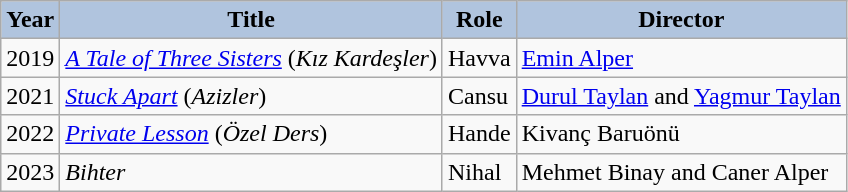<table class="wikitable">
<tr>
<th style="background:#B0C4DE;">Year</th>
<th style="background:#B0C4DE;">Title</th>
<th style="background:#B0C4DE;">Role</th>
<th style="background:#B0C4DE;">Director</th>
</tr>
<tr>
<td>2019</td>
<td><em><a href='#'>A Tale of Three Sisters</a></em> (<em>Kız Kardeşler</em>)</td>
<td>Havva</td>
<td><a href='#'>Emin Alper</a></td>
</tr>
<tr>
<td>2021</td>
<td><em><a href='#'>Stuck Apart</a></em> (<em>Azizler</em>)</td>
<td>Cansu</td>
<td><a href='#'>Durul Taylan</a> and <a href='#'>Yagmur Taylan</a></td>
</tr>
<tr>
<td>2022</td>
<td><em><a href='#'>Private Lesson</a></em> (<em>Özel Ders</em>)</td>
<td>Hande</td>
<td>Kivanç Baruönü</td>
</tr>
<tr>
<td>2023</td>
<td><em>Bihter</em></td>
<td>Nihal</td>
<td>Mehmet Binay and Caner Alper</td>
</tr>
</table>
